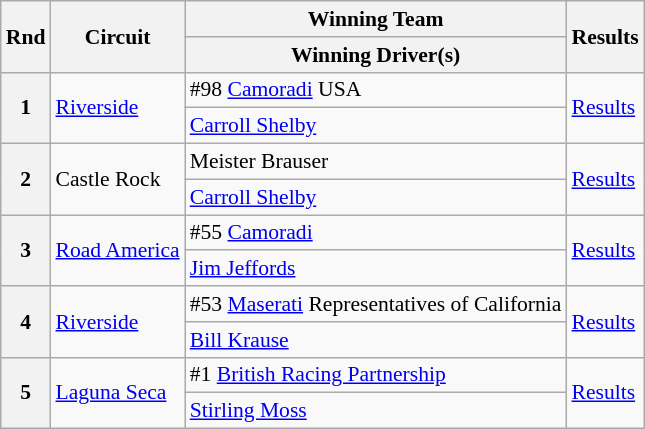<table class="wikitable" style="font-size: 90%;">
<tr>
<th rowspan=2>Rnd</th>
<th rowspan=2>Circuit</th>
<th>Winning Team</th>
<th rowspan=2>Results</th>
</tr>
<tr>
<th>Winning Driver(s)</th>
</tr>
<tr>
<th rowspan=2>1</th>
<td rowspan=2><a href='#'>Riverside</a></td>
<td>#98 <a href='#'>Camoradi</a> USA</td>
<td rowspan=2><a href='#'>Results</a></td>
</tr>
<tr>
<td> <a href='#'>Carroll Shelby</a></td>
</tr>
<tr>
<th rowspan=2>2</th>
<td rowspan=2>Castle Rock</td>
<td>Meister Brauser</td>
<td rowspan=2><a href='#'>Results</a></td>
</tr>
<tr>
<td> <a href='#'>Carroll Shelby</a></td>
</tr>
<tr>
<th rowspan=2>3</th>
<td rowspan=2><a href='#'>Road America</a></td>
<td>#55 <a href='#'>Camoradi</a></td>
<td rowspan=2><a href='#'>Results</a></td>
</tr>
<tr>
<td> <a href='#'>Jim Jeffords</a></td>
</tr>
<tr>
<th rowspan=2>4</th>
<td rowspan=2><a href='#'>Riverside</a></td>
<td>#53 <a href='#'>Maserati</a> Representatives of California</td>
<td rowspan=2><a href='#'>Results</a></td>
</tr>
<tr>
<td> <a href='#'>Bill Krause</a></td>
</tr>
<tr>
<th rowspan=2>5</th>
<td rowspan=2><a href='#'>Laguna Seca</a></td>
<td>#1 <a href='#'>British Racing Partnership</a></td>
<td rowspan=2><a href='#'>Results</a></td>
</tr>
<tr>
<td> <a href='#'>Stirling Moss</a></td>
</tr>
</table>
